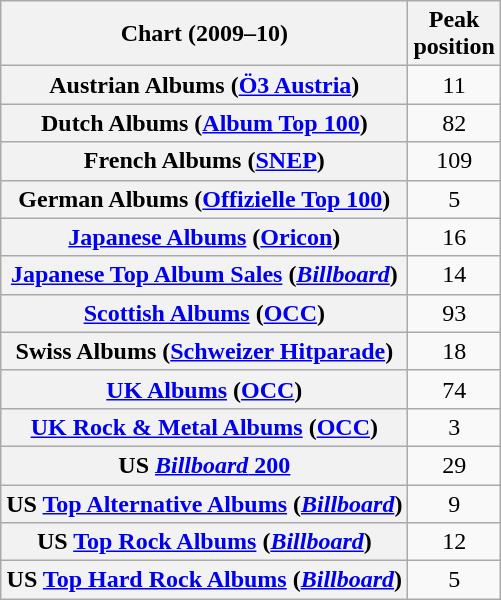<table class="wikitable sortable plainrowheaders" style="text-align:center">
<tr>
<th scope="col">Chart (2009–10)</th>
<th scope="col">Peak<br>position</th>
</tr>
<tr>
<th scope="row">Austrian Albums (<a href='#'>Ö3 Austria</a>)</th>
<td>11</td>
</tr>
<tr>
<th scope="row">Dutch Albums (<a href='#'>Album Top 100</a>)</th>
<td>82</td>
</tr>
<tr>
<th scope="row">French Albums (<a href='#'>SNEP</a>)</th>
<td>109</td>
</tr>
<tr>
<th scope="row">German Albums (<a href='#'>Offizielle Top 100</a>)</th>
<td>5</td>
</tr>
<tr>
<th scope="row"><a href='#'>Japanese Albums</a> (<a href='#'>Oricon</a>)</th>
<td>16</td>
</tr>
<tr>
<th scope="row"><a href='#'>Japanese Top Album Sales</a> (<em><a href='#'>Billboard</a></em>)</th>
<td>14</td>
</tr>
<tr>
<th scope="row"><a href='#'>Scottish Albums</a> (<a href='#'>OCC</a>)</th>
<td>93</td>
</tr>
<tr>
<th scope="row">Swiss Albums (<a href='#'>Schweizer Hitparade</a>)</th>
<td>18</td>
</tr>
<tr>
<th scope="row"><a href='#'>UK Albums</a> (<a href='#'>OCC</a>)</th>
<td>74</td>
</tr>
<tr>
<th scope="row"><a href='#'>UK Rock & Metal Albums</a> (<a href='#'>OCC</a>)</th>
<td>3</td>
</tr>
<tr>
<th scope="row">US <a href='#'><em>Billboard</em> 200</a></th>
<td>29</td>
</tr>
<tr>
<th scope="row">US <a href='#'>Top Alternative Albums</a> (<em><a href='#'>Billboard</a></em>)</th>
<td>9</td>
</tr>
<tr>
<th scope="row">US <a href='#'>Top Rock Albums</a> (<em><a href='#'>Billboard</a></em>)</th>
<td>12</td>
</tr>
<tr>
<th scope="row">US <a href='#'>Top Hard Rock Albums</a> (<em><a href='#'>Billboard</a></em>)</th>
<td>5</td>
</tr>
</table>
